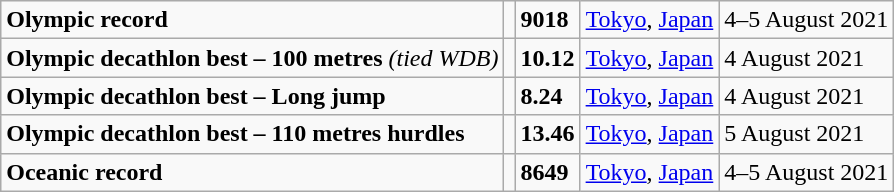<table class="wikitable">
<tr>
<td><strong>Olympic record</strong></td>
<td></td>
<td><strong>9018</strong></td>
<td><a href='#'>Tokyo</a>, <a href='#'>Japan</a></td>
<td>4–5 August 2021</td>
</tr>
<tr>
<td><strong>Olympic decathlon best – 100 metres</strong> <em>(tied WDB)</em></td>
<td></td>
<td><strong>10.12</strong></td>
<td><a href='#'>Tokyo</a>, <a href='#'>Japan</a></td>
<td>4 August 2021</td>
</tr>
<tr>
<td><strong>Olympic decathlon best – Long jump</strong></td>
<td></td>
<td><strong>8.24</strong></td>
<td><a href='#'>Tokyo</a>, <a href='#'>Japan</a></td>
<td>4 August 2021</td>
</tr>
<tr>
<td><strong>Olympic decathlon best – 110 metres hurdles</strong></td>
<td></td>
<td><strong>13.46</strong></td>
<td><a href='#'>Tokyo</a>, <a href='#'>Japan</a></td>
<td>5 August 2021</td>
</tr>
<tr>
<td><strong>Oceanic record</strong></td>
<td></td>
<td><strong>8649</strong></td>
<td><a href='#'>Tokyo</a>, <a href='#'>Japan</a></td>
<td>4–5 August 2021</td>
</tr>
</table>
